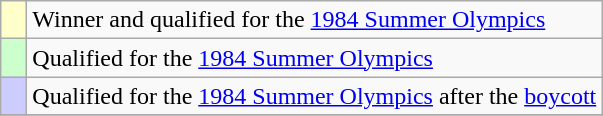<table class="wikitable" style="text-align: left;">
<tr>
<td width=10px bgcolor=#ffffcc></td>
<td>Winner and qualified for the <a href='#'>1984 Summer Olympics</a></td>
</tr>
<tr>
<td width=10px bgcolor=#ccffcc></td>
<td>Qualified for the <a href='#'>1984 Summer Olympics</a></td>
</tr>
<tr>
<td width=10px bgcolor=#ccccff></td>
<td>Qualified for the <a href='#'>1984 Summer Olympics</a> after the <a href='#'>boycott</a></td>
</tr>
<tr>
</tr>
</table>
